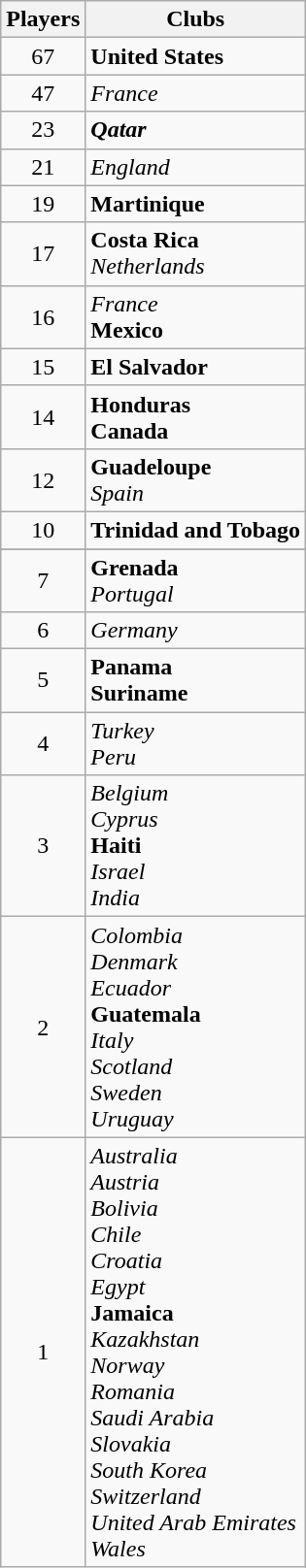<table class="wikitable">
<tr>
<th>Players</th>
<th>Clubs</th>
</tr>
<tr>
<td align=center>67</td>
<td> <strong>United States</strong></td>
</tr>
<tr>
<td align=center>47</td>
<td> <em>France</em></td>
</tr>
<tr>
<td align=center>23</td>
<td> <strong><em>Qatar</em></strong></td>
</tr>
<tr>
<td align=center>21</td>
<td> <em>England</em></td>
</tr>
<tr>
<td align=center>19</td>
<td> <strong>Martinique</strong></td>
</tr>
<tr>
<td align=center>17</td>
<td> <strong>Costa Rica</strong><br> <em>Netherlands</em></td>
</tr>
<tr>
<td align=center>16</td>
<td> <em>France</em><br> <strong>Mexico</strong></td>
</tr>
<tr>
<td align=center>15</td>
<td> <strong>El Salvador</strong></td>
</tr>
<tr>
<td align=center>14</td>
<td> <strong>Honduras</strong><br> <strong>Canada</strong></td>
</tr>
<tr>
<td align=center>12</td>
<td> <strong>Guadeloupe</strong><br> <em>Spain</em></td>
</tr>
<tr>
<td align=center>10</td>
<td> <strong>Trinidad and Tobago</strong></td>
</tr>
<tr>
</tr>
<tr>
<td align=center>7</td>
<td> <strong>Grenada</strong><br> <em>Portugal</em></td>
</tr>
<tr>
<td align=center>6</td>
<td> <em>Germany</em></td>
</tr>
<tr>
<td align=center>5</td>
<td> <strong>Panama</strong><br> <strong>Suriname</strong></td>
</tr>
<tr>
<td align=center>4</td>
<td> <em>Turkey</em><br> <em>Peru</em></td>
</tr>
<tr>
<td align=center>3</td>
<td> <em>Belgium</em><br> <em>Cyprus</em><br> <strong>Haiti</strong><br> <em>Israel</em><br> <em>India</em></td>
</tr>
<tr>
<td align=center>2</td>
<td> <em>Colombia</em><br> <em>Denmark</em><br> <em>Ecuador</em><br> <strong>Guatemala</strong><br> <em>Italy</em><br> <em>Scotland</em><br> <em>Sweden</em> <br> <em>Uruguay</em><br></td>
</tr>
<tr>
<td align=center>1</td>
<td> <em>Australia</em><br> <em>Austria</em><br> <em>Bolivia</em><br> <em>Chile</em><br> <em>Croatia</em><br> <em>Egypt</em><br> <strong>Jamaica</strong><br> <em>Kazakhstan</em><br> <em>Norway</em> <br> <em>Romania</em><br> <em>Saudi Arabia</em><br> <em>Slovakia</em><br> <em>South Korea</em><br> <em>Switzerland</em><br> <em>United Arab Emirates</em> <br> <em>Wales</em></td>
</tr>
</table>
